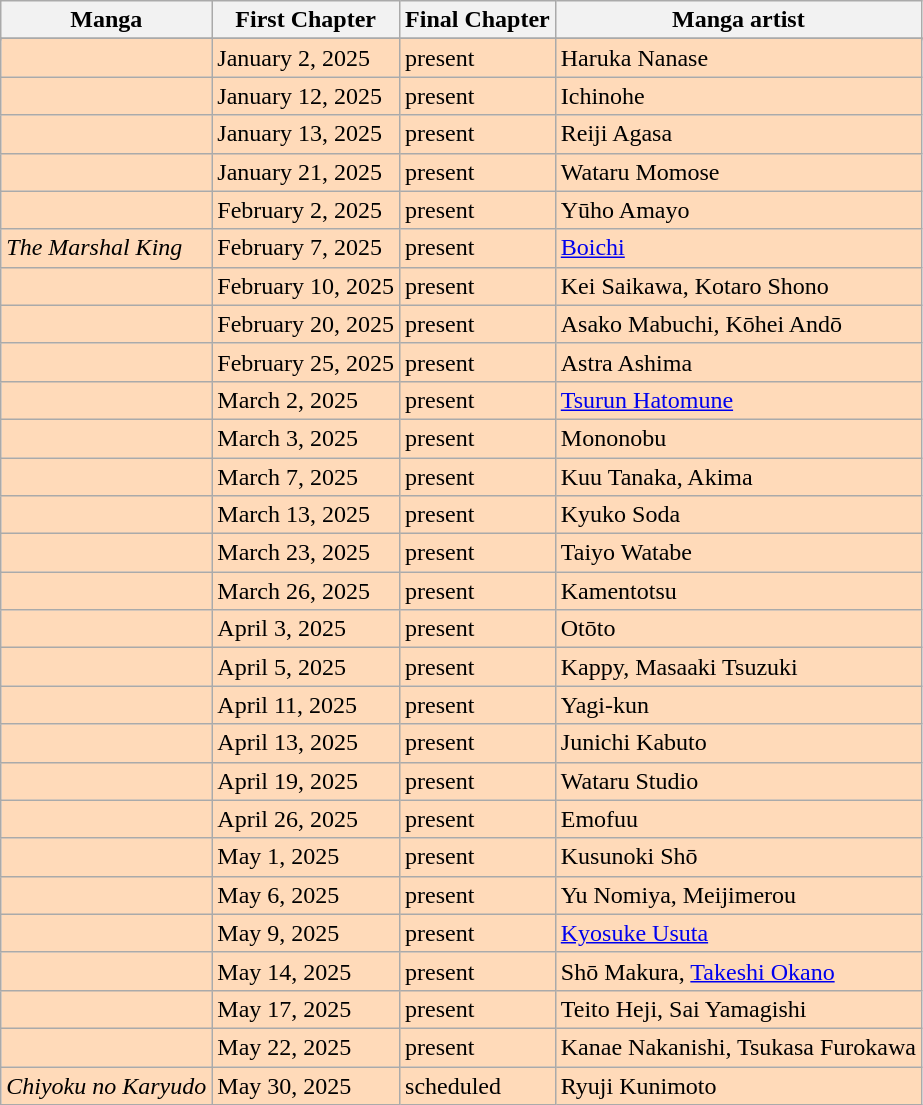<table class="wikitable sortable">
<tr>
<th rowspan="2" scope="col">Manga</th>
<th colspan="1" scope="col">First Chapter</th>
<th colspan="1" scope="col">Final Chapter</th>
<th rowspan="2" scope="col">Manga artist</th>
</tr>
<tr>
</tr>
<tr>
</tr>
<tr style="background-color:#FFDAB9">
<td></td>
<td>January 2, 2025</td>
<td>present</td>
<td>Haruka Nanase</td>
</tr>
<tr style="background-color:#FFDAB9">
<td></td>
<td>January 12, 2025</td>
<td>present</td>
<td>Ichinohe</td>
</tr>
<tr style="background-color:#FFDAB9">
<td></td>
<td>January 13, 2025</td>
<td>present</td>
<td>Reiji Agasa</td>
</tr>
<tr style="background-color:#FFDAB9">
<td></td>
<td>January 21, 2025</td>
<td>present</td>
<td>Wataru Momose</td>
</tr>
<tr style="background-color:#FFDAB9">
<td></td>
<td>February 2, 2025</td>
<td>present</td>
<td>Yūho Amayo</td>
</tr>
<tr style="background-color:#FFDAB9">
<td><em>The Marshal King</em></td>
<td>February 7, 2025</td>
<td>present</td>
<td><a href='#'>Boichi</a></td>
</tr>
<tr style="background-color:#FFDAB9">
<td></td>
<td>February 10, 2025</td>
<td>present</td>
<td>Kei Saikawa, Kotaro Shono</td>
</tr>
<tr style="background-color:#FFDAB9">
<td></td>
<td>February 20, 2025</td>
<td>present</td>
<td>Asako Mabuchi, Kōhei Andō</td>
</tr>
<tr style="background-color:#FFDAB9">
<td></td>
<td>February 25, 2025</td>
<td>present</td>
<td>Astra Ashima</td>
</tr>
<tr style="background-color:#FFDAB9">
<td></td>
<td>March 2, 2025</td>
<td>present</td>
<td><a href='#'>Tsurun Hatomune</a></td>
</tr>
<tr style="background-color:#FFDAB9">
<td></td>
<td>March 3, 2025</td>
<td>present</td>
<td>Mononobu</td>
</tr>
<tr style="background-color:#FFDAB9">
<td></td>
<td>March 7, 2025</td>
<td>present</td>
<td>Kuu Tanaka, Akima</td>
</tr>
<tr style="background-color:#FFDAB9">
<td></td>
<td>March 13, 2025</td>
<td>present</td>
<td>Kyuko Soda</td>
</tr>
<tr style="background-color:#FFDAB9">
<td></td>
<td>March 23, 2025</td>
<td>present</td>
<td>Taiyo Watabe</td>
</tr>
<tr style="background-color:#FFDAB9">
<td></td>
<td>March 26, 2025</td>
<td>present</td>
<td>Kamentotsu</td>
</tr>
<tr style="background-color:#FFDAB9">
<td></td>
<td>April 3, 2025</td>
<td>present</td>
<td>Otōto</td>
</tr>
<tr style="background-color:#FFDAB9">
<td></td>
<td>April 5, 2025</td>
<td>present</td>
<td>Kappy, Masaaki Tsuzuki</td>
</tr>
<tr style="background-color:#FFDAB9">
<td></td>
<td>April 11, 2025</td>
<td>present</td>
<td>Yagi-kun</td>
</tr>
<tr style="background-color:#FFDAB9">
<td></td>
<td>April 13, 2025</td>
<td>present</td>
<td>Junichi Kabuto</td>
</tr>
<tr style="background-color:#FFDAB9">
<td></td>
<td>April 19, 2025</td>
<td>present</td>
<td>Wataru Studio</td>
</tr>
<tr style="background-color:#FFDAB9">
<td></td>
<td>April 26, 2025</td>
<td>present</td>
<td>Emofuu</td>
</tr>
<tr style="background-color:#FFDAB9">
<td></td>
<td>May 1, 2025</td>
<td>present</td>
<td>Kusunoki Shō</td>
</tr>
<tr style="background-color:#FFDAB9">
<td></td>
<td>May 6, 2025</td>
<td>present</td>
<td>Yu Nomiya, Meijimerou</td>
</tr>
<tr style="background-color:#FFDAB9">
<td></td>
<td>May 9, 2025</td>
<td>present</td>
<td><a href='#'>Kyosuke Usuta</a></td>
</tr>
<tr style="background-color:#FFDAB9">
<td></td>
<td>May 14, 2025</td>
<td>present</td>
<td>Shō Makura, <a href='#'>Takeshi Okano</a></td>
</tr>
<tr style="background-color:#FFDAB9">
<td></td>
<td>May 17, 2025</td>
<td>present</td>
<td>Teito Heji, Sai Yamagishi</td>
</tr>
<tr style="background-color:#FFDAB9">
<td></td>
<td>May 22, 2025</td>
<td>present</td>
<td>Kanae Nakanishi, Tsukasa Furokawa</td>
</tr>
<tr style="background-color:#FFDAB9">
<td><em>Chiyoku no Karyudo</em></td>
<td>May 30, 2025</td>
<td>scheduled</td>
<td>Ryuji Kunimoto</td>
</tr>
</table>
